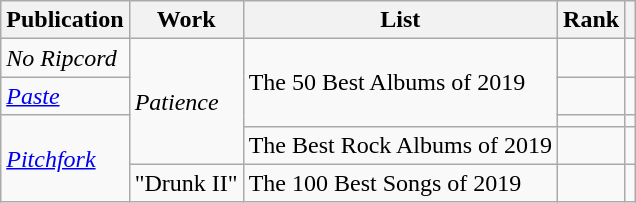<table class="sortable wikitable">
<tr>
<th>Publication</th>
<th>Work</th>
<th>List</th>
<th>Rank</th>
<th class="unsortable"></th>
</tr>
<tr>
<td><em>No Ripcord</em></td>
<td scope="row" rowspan=4><em>Patience</em></td>
<td scope="row" rowspan=3>The 50 Best Albums of 2019</td>
<td></td>
<td></td>
</tr>
<tr>
<td><em><a href='#'>Paste</a></em></td>
<td></td>
<td></td>
</tr>
<tr>
<td scope="row" rowspan=3><em><a href='#'>Pitchfork</a></em></td>
<td></td>
<td></td>
</tr>
<tr>
<td>The Best Rock Albums of 2019</td>
<td></td>
<td></td>
</tr>
<tr>
<td>"Drunk II"</td>
<td>The 100 Best Songs of 2019</td>
<td></td>
<td></td>
</tr>
</table>
